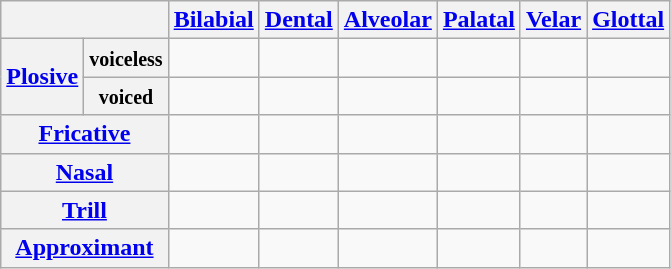<table class="wikitable" style="text-align:center">
<tr>
<th colspan=2></th>
<th><a href='#'>Bilabial</a></th>
<th><a href='#'>Dental</a></th>
<th><a href='#'>Alveolar</a></th>
<th><a href='#'>Palatal</a></th>
<th><a href='#'>Velar</a></th>
<th><a href='#'>Glottal</a></th>
</tr>
<tr>
<th rowspan=2><a href='#'>Plosive</a></th>
<th><small>voiceless</small></th>
<td></td>
<td></td>
<td></td>
<td></td>
<td></td>
<td></td>
</tr>
<tr>
<th><small>voiced</small></th>
<td></td>
<td></td>
<td></td>
<td></td>
<td></td>
<td></td>
</tr>
<tr>
<th colspan=2><a href='#'>Fricative</a></th>
<td></td>
<td></td>
<td></td>
<td></td>
<td></td>
<td></td>
</tr>
<tr>
<th colspan=2><a href='#'>Nasal</a></th>
<td></td>
<td></td>
<td></td>
<td></td>
<td></td>
<td></td>
</tr>
<tr>
<th colspan=2><a href='#'>Trill</a></th>
<td></td>
<td></td>
<td></td>
<td></td>
<td></td>
<td></td>
</tr>
<tr>
<th colspan=2><a href='#'>Approximant</a></th>
<td></td>
<td></td>
<td></td>
<td></td>
<td></td>
<td></td>
</tr>
</table>
